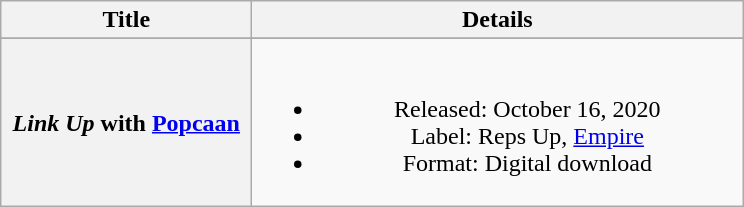<table class="wikitable plainrowheaders" style="text-align:center;">
<tr>
<th scope="col" style="width:10em;">Title</th>
<th scope="col" style="width:20em;">Details</th>
</tr>
<tr>
</tr>
<tr>
<th scope="row"><em>Link Up</em> with <a href='#'>Popcaan</a></th>
<td><br><ul><li>Released: October 16, 2020</li><li>Label: Reps Up, <a href='#'>Empire</a></li><li>Format: Digital download</li></ul></td>
</tr>
</table>
